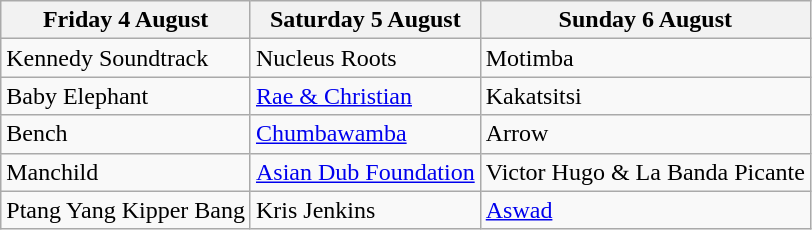<table class="wikitable">
<tr>
<th>Friday 4 August</th>
<th>Saturday 5 August</th>
<th>Sunday 6 August</th>
</tr>
<tr>
<td>Kennedy Soundtrack</td>
<td>Nucleus Roots</td>
<td>Motimba</td>
</tr>
<tr>
<td>Baby Elephant</td>
<td><a href='#'>Rae & Christian</a></td>
<td>Kakatsitsi</td>
</tr>
<tr>
<td>Bench</td>
<td><a href='#'>Chumbawamba</a></td>
<td>Arrow</td>
</tr>
<tr>
<td>Manchild</td>
<td><a href='#'>Asian Dub Foundation</a></td>
<td>Victor Hugo & La Banda Picante</td>
</tr>
<tr>
<td>Ptang Yang Kipper Bang</td>
<td>Kris Jenkins</td>
<td><a href='#'>Aswad</a></td>
</tr>
</table>
